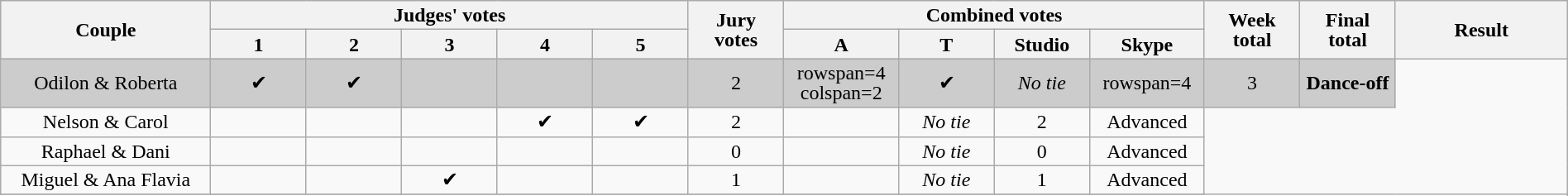<table class="wikitable" style="font-size:100%; line-height:16px; text-align:center" width="100%">
<tr>
<th rowspan=2 width="11.00%">Couple</th>
<th colspan=5 width="25.00%">Judges' votes</th>
<th rowspan=2 width="05.00%">Jury<br>votes</th>
<th colspan=4 width="20.00%">Combined votes</th>
<th rowspan=2 width="05.00%">Week<br>total</th>
<th rowspan=2 width="05.00%">Final<br>total</th>
<th rowspan=2 width="09.00%">Result</th>
</tr>
<tr>
<th width="05.00%">1</th>
<th width="05.00%">2</th>
<th width="05.00%">3</th>
<th width="05.00%">4</th>
<th width="05.00%">5</th>
<th width="05.00%">A</th>
<th width="05.00%">T</th>
<th width="05.00%">Studio</th>
<th width="05.00%">Skype</th>
</tr>
<tr bgcolor="CCCCCC">
<td>Odilon & Roberta</td>
<td>✔</td>
<td>✔</td>
<td></td>
<td></td>
<td></td>
<td>2</td>
<td>rowspan=4 colspan=2 </td>
<td>✔</td>
<td><em>No tie</em></td>
<td>rowspan=4 </td>
<td>3</td>
<td><strong>Dance-off</strong></td>
</tr>
<tr>
<td>Nelson & Carol</td>
<td></td>
<td></td>
<td></td>
<td>✔</td>
<td>✔</td>
<td>2</td>
<td></td>
<td><em>No tie</em></td>
<td>2</td>
<td>Advanced</td>
</tr>
<tr>
<td>Raphael & Dani</td>
<td></td>
<td></td>
<td></td>
<td></td>
<td></td>
<td>0</td>
<td></td>
<td><em>No tie</em></td>
<td>0</td>
<td>Advanced</td>
</tr>
<tr>
<td>Miguel & Ana Flavia</td>
<td></td>
<td></td>
<td>✔</td>
<td></td>
<td></td>
<td>1</td>
<td></td>
<td><em>No tie</em></td>
<td>1</td>
<td>Advanced</td>
</tr>
<tr>
</tr>
</table>
